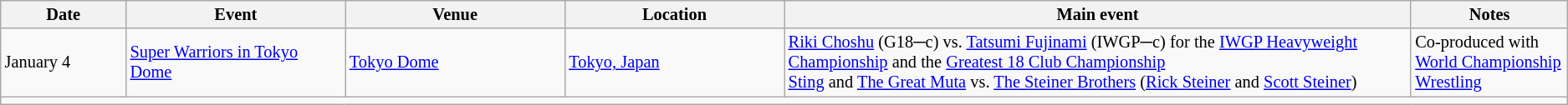<table class="sortable wikitable succession-box" style="font-size:85%;">
<tr>
<th width=8%>Date</th>
<th width=14%>Event</th>
<th width=14%>Venue</th>
<th width=14%>Location</th>
<th width=40%>Main event</th>
<th width=14%>Notes</th>
</tr>
<tr>
<td>January 4</td>
<td><a href='#'>Super Warriors in Tokyo Dome</a></td>
<td><a href='#'>Tokyo Dome</a></td>
<td><a href='#'>Tokyo, Japan</a></td>
<td><a href='#'>Riki Choshu</a> (G18─c) vs. <a href='#'>Tatsumi Fujinami</a> (IWGP─c) for the <a href='#'>IWGP Heavyweight Championship</a> and the <a href='#'>Greatest 18 Club Championship</a><br><a href='#'>Sting</a> and <a href='#'>The Great Muta</a> vs. <a href='#'>The Steiner Brothers</a> (<a href='#'>Rick Steiner</a> and <a href='#'>Scott Steiner</a>)</td>
<td>Co-produced with <a href='#'>World Championship Wrestling</a></td>
</tr>
<tr>
<td colspan=6></td>
</tr>
</table>
